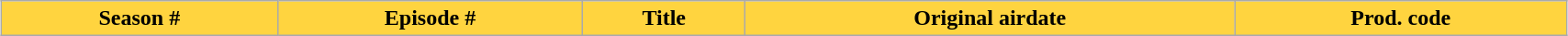<table class="wikitable plainrowheaders" style="width:90%; margin:auto; background:#fff;">
<tr>
<th style="background:#ffd43f; color:#000; text-align:center;">Season #</th>
<th style="background:#ffd43f; color:#000; text-align:center;">Episode #</th>
<th ! style="background:#ffd43f; color:#000; text-align:center;">Title</th>
<th ! style="background:#ffd43f; color:#000; text-align:center;">Original airdate</th>
<th ! style="background:#ffd43f; color:#000; text-align:center;">Prod. code<br>
























</th>
</tr>
</table>
